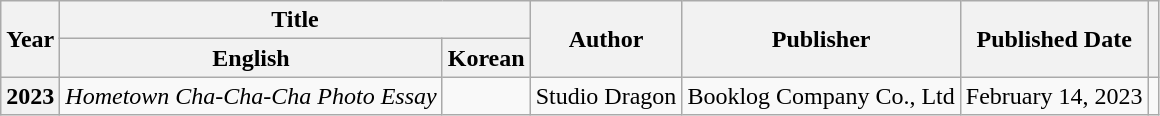<table class="wikitable plainrowheaders">
<tr>
<th rowspan="2" scope="col">Year</th>
<th colspan="2" scope="col">Title</th>
<th rowspan="2" scope="col">Author</th>
<th rowspan="2" scope="col">Publisher</th>
<th rowspan="2" scope="col">Published Date</th>
<th rowspan="2" scope="col"></th>
</tr>
<tr>
<th>English</th>
<th>Korean</th>
</tr>
<tr>
<th scope="row">2023</th>
<td><em>Hometown Cha-Cha-Cha Photo Essay</em></td>
<td></td>
<td>Studio Dragon</td>
<td>Booklog Company Co., Ltd</td>
<td>February 14, 2023</td>
<td></td>
</tr>
</table>
